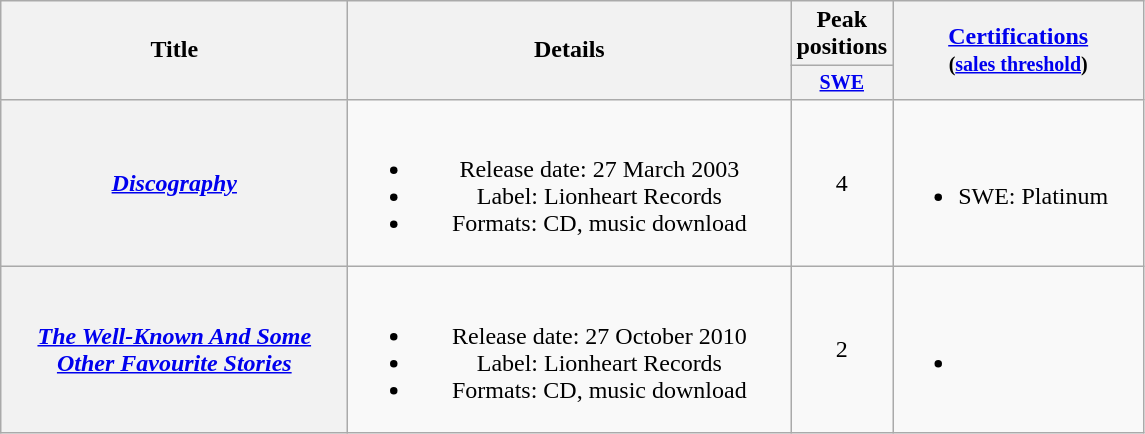<table class="wikitable plainrowheaders" style="text-align:center;">
<tr>
<th rowspan="2" style="width:14em;">Title</th>
<th rowspan="2" style="width:18em;">Details</th>
<th colspan="1">Peak positions</th>
<th rowspan="2" style="width:10em;"><a href='#'>Certifications</a><br><small>(<a href='#'>sales threshold</a>)</small></th>
</tr>
<tr style="font-size:smaller;">
<th width="40"><a href='#'>SWE</a><br></th>
</tr>
<tr>
<th scope="row"><em><a href='#'>Discography</a></em></th>
<td><br><ul><li>Release date: 27 March 2003</li><li>Label: Lionheart Records</li><li>Formats: CD, music download</li></ul></td>
<td>4</td>
<td align="left"><br><ul><li>SWE: Platinum</li></ul></td>
</tr>
<tr>
<th scope="row"><em><a href='#'>The Well-Known And Some Other Favourite Stories</a></em></th>
<td><br><ul><li>Release date: 27 October 2010</li><li>Label: Lionheart Records</li><li>Formats: CD, music download</li></ul></td>
<td>2</td>
<td align="left"><br><ul><li></li></ul></td>
</tr>
</table>
